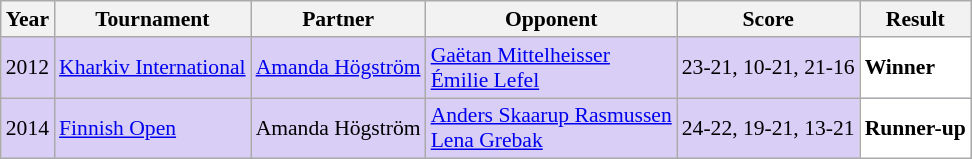<table class="sortable wikitable" style="font-size: 90%;">
<tr>
<th>Year</th>
<th>Tournament</th>
<th>Partner</th>
<th>Opponent</th>
<th>Score</th>
<th>Result</th>
</tr>
<tr style="background:#D8CEF6">
<td align="center">2012</td>
<td align="left"><a href='#'>Kharkiv International</a></td>
<td align="left"> <a href='#'>Amanda Högström</a></td>
<td align="left"> <a href='#'>Gaëtan Mittelheisser</a><br> <a href='#'>Émilie Lefel</a></td>
<td align="left">23-21, 10-21, 21-16</td>
<td style="text-align:left; background:white"> <strong>Winner</strong></td>
</tr>
<tr style="background:#D8CEF6">
<td align="center">2014</td>
<td align="left"><a href='#'>Finnish Open</a></td>
<td align="left"> Amanda Högström</td>
<td align="left"> <a href='#'>Anders Skaarup Rasmussen</a><br> <a href='#'>Lena Grebak</a></td>
<td align="left">24-22, 19-21, 13-21</td>
<td style="text-align:left; background:white"> <strong>Runner-up</strong></td>
</tr>
</table>
